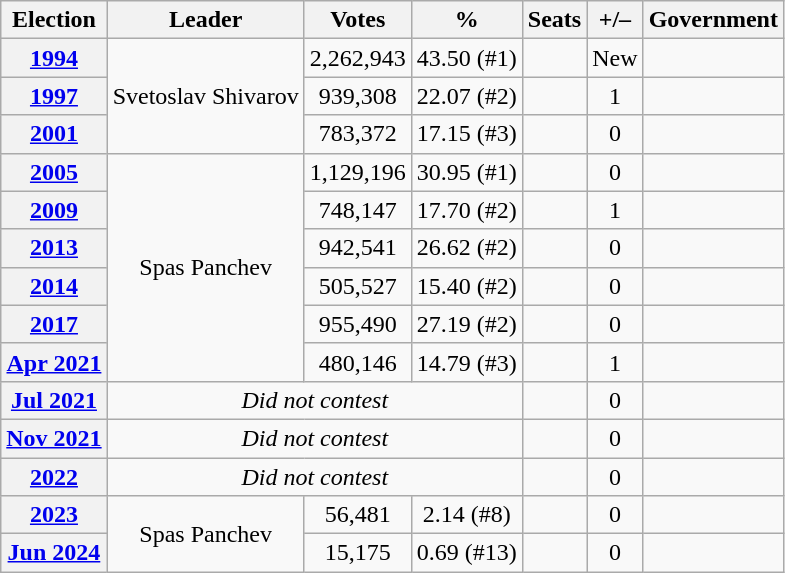<table class="wikitable" style="text-align:center">
<tr>
<th>Election</th>
<th>Leader</th>
<th>Votes</th>
<th>%</th>
<th>Seats</th>
<th>+/–</th>
<th>Government</th>
</tr>
<tr>
<th><a href='#'>1994</a></th>
<td rowspan=3>Svetoslav Shivarov</td>
<td>2,262,943</td>
<td>43.50 (#1)</td>
<td></td>
<td>New</td>
<td></td>
</tr>
<tr>
<th><a href='#'>1997</a></th>
<td>939,308</td>
<td>22.07 (#2)</td>
<td></td>
<td> 1</td>
<td></td>
</tr>
<tr>
<th><a href='#'>2001</a></th>
<td>783,372</td>
<td>17.15 (#3)</td>
<td></td>
<td> 0</td>
<td></td>
</tr>
<tr>
<th><a href='#'>2005</a></th>
<td rowspan=6>Spas Panchev</td>
<td>1,129,196</td>
<td>30.95 (#1)</td>
<td></td>
<td> 0</td>
<td></td>
</tr>
<tr>
<th><a href='#'>2009</a></th>
<td>748,147</td>
<td>17.70 (#2)</td>
<td></td>
<td> 1</td>
<td></td>
</tr>
<tr>
<th><a href='#'>2013</a></th>
<td>942,541</td>
<td>26.62 (#2)</td>
<td></td>
<td> 0</td>
<td></td>
</tr>
<tr>
<th><a href='#'>2014</a></th>
<td>505,527</td>
<td>15.40 (#2)</td>
<td></td>
<td> 0</td>
<td></td>
</tr>
<tr>
<th><a href='#'>2017</a></th>
<td>955,490</td>
<td>27.19 (#2)</td>
<td></td>
<td> 0</td>
<td></td>
</tr>
<tr>
<th><a href='#'>Apr 2021</a></th>
<td>480,146</td>
<td>14.79 (#3)</td>
<td></td>
<td> 1</td>
<td></td>
</tr>
<tr>
<th><a href='#'>Jul 2021</a></th>
<td colspan=3><em>Did not contest</em></td>
<td></td>
<td> 0</td>
<td></td>
</tr>
<tr>
<th><a href='#'>Nov 2021</a></th>
<td colspan=3><em>Did not contest</em></td>
<td></td>
<td> 0</td>
<td></td>
</tr>
<tr>
<th><a href='#'>2022</a></th>
<td colspan=3><em>Did not contest</em></td>
<td></td>
<td> 0</td>
<td></td>
</tr>
<tr>
<th><a href='#'>2023</a></th>
<td rowspan=2>Spas Panchev</td>
<td>56,481</td>
<td>2.14 (#8)</td>
<td></td>
<td> 0</td>
<td></td>
</tr>
<tr>
<th><a href='#'>Jun 2024</a></th>
<td>15,175</td>
<td>0.69 (#13)</td>
<td></td>
<td> 0</td>
<td></td>
</tr>
</table>
